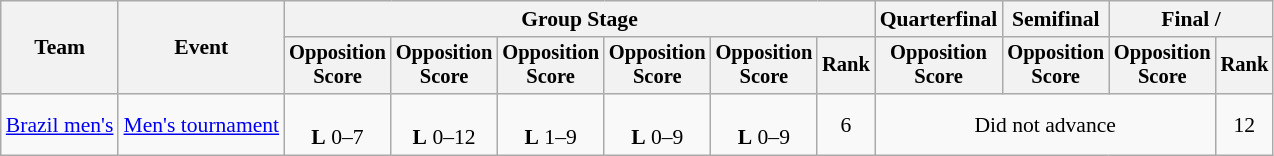<table class="wikitable" style="font-size:90%">
<tr>
<th rowspan=2>Team</th>
<th rowspan=2>Event</th>
<th colspan=6>Group Stage</th>
<th>Quarterfinal</th>
<th>Semifinal</th>
<th colspan=2>Final / </th>
</tr>
<tr style="font-size:95%">
<th>Opposition<br>Score</th>
<th>Opposition<br>Score</th>
<th>Opposition<br>Score</th>
<th>Opposition<br>Score</th>
<th>Opposition<br>Score</th>
<th>Rank</th>
<th>Opposition<br>Score</th>
<th>Opposition<br>Score</th>
<th>Opposition<br>Score</th>
<th>Rank</th>
</tr>
<tr align=center>
<td align=left><a href='#'>Brazil men's</a></td>
<td align=left><a href='#'>Men's tournament</a></td>
<td><br><strong>L</strong> 0–7</td>
<td><br><strong>L</strong> 0–12</td>
<td><br><strong>L</strong> 1–9</td>
<td><br><strong>L</strong> 0–9</td>
<td><br><strong>L</strong> 0–9</td>
<td>6</td>
<td colspan=3>Did not advance</td>
<td>12</td>
</tr>
</table>
